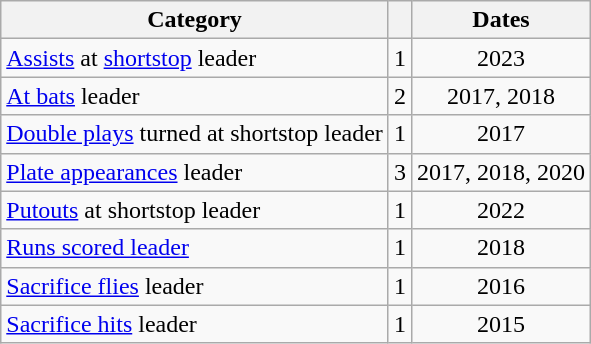<table class="wikitable">
<tr>
<th>Category</th>
<th></th>
<th>Dates</th>
</tr>
<tr>
<td><a href='#'>Assists</a> at <a href='#'>shortstop</a> leader</td>
<td style="text-align: center;">1</td>
<td style="text-align: center;">2023</td>
</tr>
<tr>
<td><a href='#'>At bats</a> leader</td>
<td style="text-align:center;">2</td>
<td style="text-align:center;">2017, 2018</td>
</tr>
<tr>
<td><a href='#'>Double plays</a> turned at shortstop leader</td>
<td style="text-align: center;">1</td>
<td style="text-align: center;">2017</td>
</tr>
<tr>
<td><a href='#'>Plate appearances</a> leader</td>
<td style="text-align:center;">3</td>
<td style="text-align:center;">2017, 2018, 2020</td>
</tr>
<tr>
<td><a href='#'>Putouts</a> at shortstop leader</td>
<td style="text-align:center;">1</td>
<td style="text-align:center;">2022</td>
</tr>
<tr>
<td><a href='#'>Runs scored leader</a></td>
<td style="text-align:center;">1</td>
<td style="text-align:center;">2018</td>
</tr>
<tr>
<td><a href='#'>Sacrifice flies</a> leader</td>
<td style="text-align: center;">1</td>
<td style="text-align: center;">2016</td>
</tr>
<tr>
<td><a href='#'>Sacrifice hits</a> leader</td>
<td style="text-align: center;">1</td>
<td style="text-align: center;">2015</td>
</tr>
</table>
